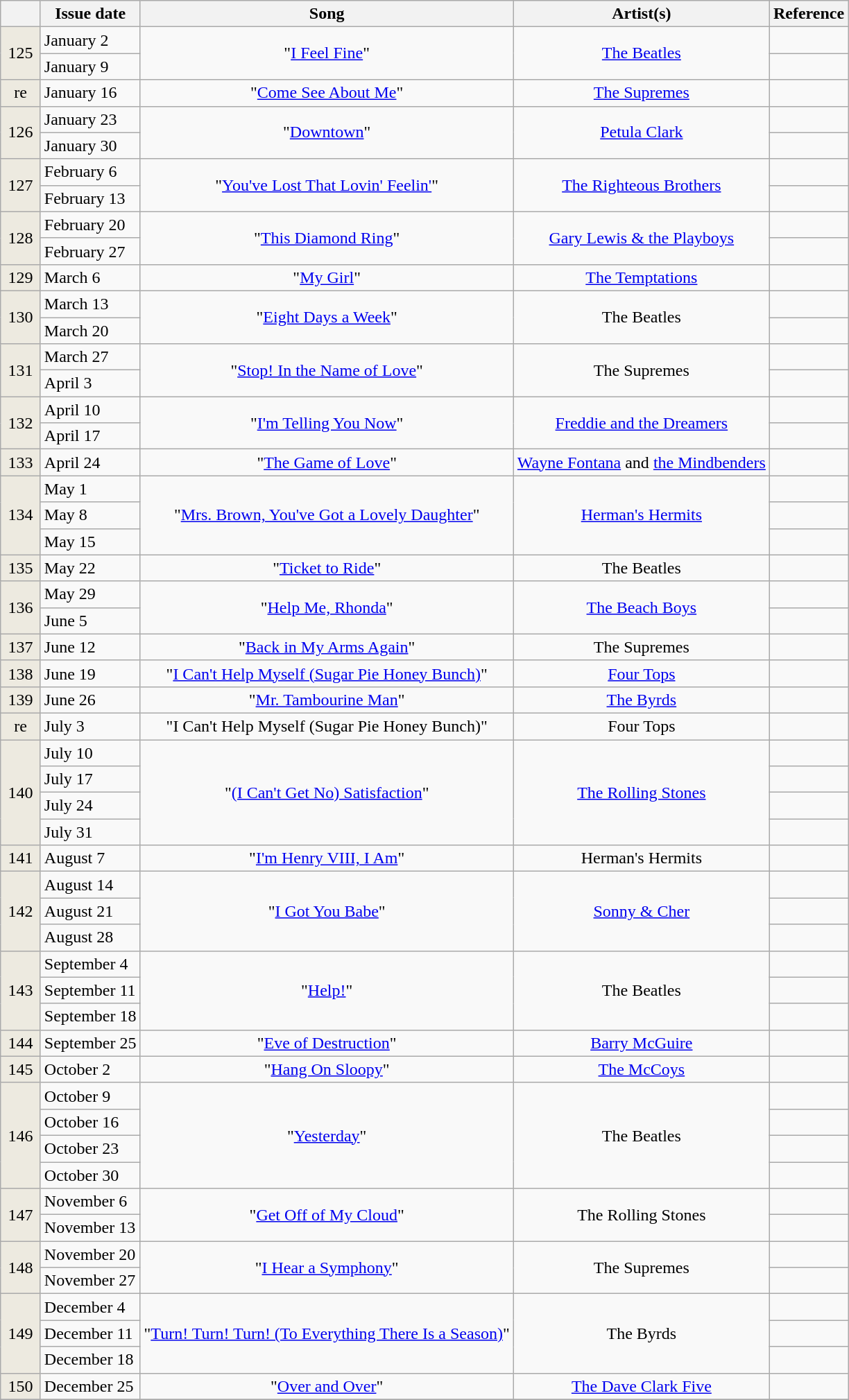<table class="wikitable">
<tr>
<th width=31></th>
<th>Issue date</th>
<th>Song</th>
<th>Artist(s)</th>
<th>Reference</th>
</tr>
<tr>
<td bgcolor=#EDEAE0 align=center rowspan=2>125</td>
<td>January 2</td>
<td align="center" rowspan="2">"<a href='#'>I Feel Fine</a>"</td>
<td align="center" rowspan="2"><a href='#'>The Beatles</a></td>
<td align="center"></td>
</tr>
<tr>
<td>January 9</td>
<td align="center"></td>
</tr>
<tr>
<td bgcolor=#EDEAE0 align=center>re</td>
<td>January 16</td>
<td align="center">"<a href='#'>Come See About Me</a>"</td>
<td align="center"><a href='#'>The Supremes</a></td>
<td align="center"></td>
</tr>
<tr>
<td bgcolor=#EDEAE0 align=center rowspan=2>126</td>
<td>January 23</td>
<td align="center" rowspan="2">"<a href='#'>Downtown</a>"</td>
<td align="center" rowspan="2"><a href='#'>Petula Clark</a></td>
<td align="center"></td>
</tr>
<tr>
<td>January 30</td>
<td align="center"></td>
</tr>
<tr>
<td bgcolor=#EDEAE0 align=center rowspan=2>127</td>
<td>February 6</td>
<td align="center" rowspan="2">"<a href='#'>You've Lost That Lovin' Feelin'</a>"</td>
<td align="center" rowspan="2"><a href='#'>The Righteous Brothers</a></td>
<td align="center"></td>
</tr>
<tr>
<td>February 13</td>
<td align="center"></td>
</tr>
<tr>
<td bgcolor=#EDEAE0 align=center rowspan=2>128</td>
<td>February 20</td>
<td align="center" rowspan="2">"<a href='#'>This Diamond Ring</a>"</td>
<td align="center" rowspan="2"><a href='#'>Gary Lewis & the Playboys</a></td>
<td align="center"></td>
</tr>
<tr>
<td>February 27</td>
<td align="center"></td>
</tr>
<tr>
<td bgcolor=#EDEAE0 align=center>129</td>
<td>March 6</td>
<td align="center">"<a href='#'>My Girl</a>"</td>
<td align="center"><a href='#'>The Temptations</a></td>
<td align="center"></td>
</tr>
<tr>
<td bgcolor=#EDEAE0 align=center rowspan=2>130</td>
<td>March 13</td>
<td align="center" rowspan="2">"<a href='#'>Eight Days a Week</a>"</td>
<td align="center" rowspan="2">The Beatles</td>
<td align="center"></td>
</tr>
<tr>
<td>March 20</td>
<td align="center"></td>
</tr>
<tr>
<td bgcolor=#EDEAE0 align=center rowspan=2>131</td>
<td>March 27</td>
<td align="center" rowspan="2">"<a href='#'>Stop! In the Name of Love</a>"</td>
<td align="center" rowspan="2">The Supremes</td>
<td align="center"></td>
</tr>
<tr>
<td>April 3</td>
<td align="center"></td>
</tr>
<tr>
<td bgcolor=#EDEAE0 align=center rowspan=2>132</td>
<td>April 10</td>
<td align="center" rowspan="2">"<a href='#'>I'm Telling You Now</a>"</td>
<td align="center" rowspan="2"><a href='#'>Freddie and the Dreamers</a></td>
<td align="center"></td>
</tr>
<tr>
<td>April 17</td>
<td align="center"></td>
</tr>
<tr>
<td bgcolor=#EDEAE0 align=center>133</td>
<td>April 24</td>
<td align="center">"<a href='#'>The Game of Love</a>"</td>
<td align="center"><a href='#'>Wayne Fontana</a> and <a href='#'>the Mindbenders</a></td>
<td align="center"></td>
</tr>
<tr>
<td bgcolor=#EDEAE0 align=center rowspan=3>134</td>
<td>May 1</td>
<td align="center" rowspan="3">"<a href='#'>Mrs. Brown, You've Got a Lovely Daughter</a>"</td>
<td align="center" rowspan="3"><a href='#'>Herman's Hermits</a></td>
<td align="center"></td>
</tr>
<tr>
<td>May 8</td>
<td align="center"></td>
</tr>
<tr>
<td>May 15</td>
<td align="center"></td>
</tr>
<tr>
<td bgcolor=#EDEAE0 align=center>135</td>
<td>May 22</td>
<td align="center">"<a href='#'>Ticket to Ride</a>"</td>
<td align="center">The Beatles</td>
<td align="center"></td>
</tr>
<tr>
<td bgcolor=#EDEAE0 align=center rowspan=2>136</td>
<td>May 29</td>
<td align="center" rowspan="2">"<a href='#'>Help Me, Rhonda</a>"</td>
<td align="center" rowspan="2"><a href='#'>The Beach Boys</a></td>
<td align="center"></td>
</tr>
<tr>
<td>June 5</td>
<td align="center"></td>
</tr>
<tr>
<td bgcolor=#EDEAE0 align=center>137</td>
<td>June 12</td>
<td align="center">"<a href='#'>Back in My Arms Again</a>"</td>
<td align="center">The Supremes</td>
<td align="center"></td>
</tr>
<tr>
<td bgcolor=#EDEAE0 align=center>138</td>
<td>June 19</td>
<td align="center">"<a href='#'>I Can't Help Myself (Sugar Pie Honey Bunch)</a>"</td>
<td align="center"><a href='#'>Four Tops</a></td>
<td align="center"></td>
</tr>
<tr>
<td bgcolor=#EDEAE0 align=center>139</td>
<td>June 26</td>
<td align="center">"<a href='#'>Mr. Tambourine Man</a>"</td>
<td align="center"><a href='#'>The Byrds</a></td>
<td align="center"></td>
</tr>
<tr>
<td bgcolor=#EDEAE0 align=center>re</td>
<td>July 3</td>
<td align="center">"I Can't Help Myself (Sugar Pie Honey Bunch)"</td>
<td align="center">Four Tops</td>
<td align="center"></td>
</tr>
<tr>
<td bgcolor=#EDEAE0 align=center rowspan=4>140</td>
<td>July 10</td>
<td align="center" rowspan="4">"<a href='#'>(I Can't Get No) Satisfaction</a>"</td>
<td align="center" rowspan="4"><a href='#'>The Rolling Stones</a></td>
<td align="center"></td>
</tr>
<tr>
<td>July 17</td>
<td align="center"></td>
</tr>
<tr>
<td>July 24</td>
<td align="center"></td>
</tr>
<tr>
<td>July 31</td>
<td align="center"></td>
</tr>
<tr>
<td bgcolor=#EDEAE0 align=center>141</td>
<td>August 7</td>
<td align="center">"<a href='#'>I'm Henry VIII, I Am</a>"</td>
<td align="center">Herman's Hermits</td>
<td align="center"></td>
</tr>
<tr>
<td bgcolor=#EDEAE0 align=center rowspan=3>142</td>
<td>August 14</td>
<td align="center" rowspan="3">"<a href='#'>I Got You Babe</a>"</td>
<td align="center" rowspan="3"><a href='#'>Sonny & Cher</a></td>
<td align="center"></td>
</tr>
<tr>
<td>August 21</td>
<td align="center"></td>
</tr>
<tr>
<td>August 28</td>
<td align="center"></td>
</tr>
<tr>
<td bgcolor=#EDEAE0 align=center rowspan=3>143</td>
<td>September 4</td>
<td align="center" rowspan="3">"<a href='#'>Help!</a>"</td>
<td align="center" rowspan="3">The Beatles</td>
<td align="center"></td>
</tr>
<tr>
<td>September 11</td>
<td align="center"></td>
</tr>
<tr>
<td>September 18</td>
<td align="center"></td>
</tr>
<tr>
<td bgcolor=#EDEAE0 align=center>144</td>
<td>September 25</td>
<td align="center">"<a href='#'>Eve of Destruction</a>"</td>
<td align="center"><a href='#'>Barry McGuire</a></td>
<td align="center"></td>
</tr>
<tr>
<td bgcolor=#EDEAE0 align=center>145</td>
<td>October 2</td>
<td align="center">"<a href='#'>Hang On Sloopy</a>"</td>
<td align="center"><a href='#'>The McCoys</a></td>
<td align="center"></td>
</tr>
<tr>
<td bgcolor=#EDEAE0 align=center rowspan=4>146</td>
<td>October 9</td>
<td align="center" rowspan="4">"<a href='#'>Yesterday</a>"</td>
<td align="center" rowspan="4">The Beatles</td>
<td align="center"></td>
</tr>
<tr>
<td>October 16</td>
<td align="center"></td>
</tr>
<tr>
<td>October 23</td>
<td align="center"></td>
</tr>
<tr>
<td>October 30</td>
<td align="center"></td>
</tr>
<tr>
<td bgcolor=#EDEAE0 align=center rowspan=2>147</td>
<td>November 6</td>
<td align="center" rowspan="2">"<a href='#'>Get Off of My Cloud</a>"</td>
<td align="center" rowspan="2">The Rolling Stones</td>
<td align="center"></td>
</tr>
<tr>
<td>November 13</td>
<td align="center"></td>
</tr>
<tr>
<td bgcolor=#EDEAE0 align=center rowspan=2>148</td>
<td>November 20</td>
<td align="center" rowspan="2">"<a href='#'>I Hear a Symphony</a>"</td>
<td align="center" rowspan="2">The Supremes</td>
<td align="center"></td>
</tr>
<tr>
<td>November 27</td>
<td align="center"></td>
</tr>
<tr>
<td bgcolor=#EDEAE0 align=center rowspan=3>149</td>
<td>December 4</td>
<td align="center" rowspan="3">"<a href='#'>Turn! Turn! Turn! (To Everything There Is a Season)</a>"</td>
<td align="center" rowspan="3">The Byrds</td>
<td align="center"></td>
</tr>
<tr>
<td>December 11</td>
<td align="center"></td>
</tr>
<tr>
<td>December 18</td>
<td align="center"></td>
</tr>
<tr>
<td bgcolor=#EDEAE0 align=center>150</td>
<td>December 25</td>
<td align="center">"<a href='#'>Over and Over</a>"</td>
<td align="center"><a href='#'>The Dave Clark Five</a></td>
<td align="center"></td>
</tr>
<tr>
</tr>
</table>
